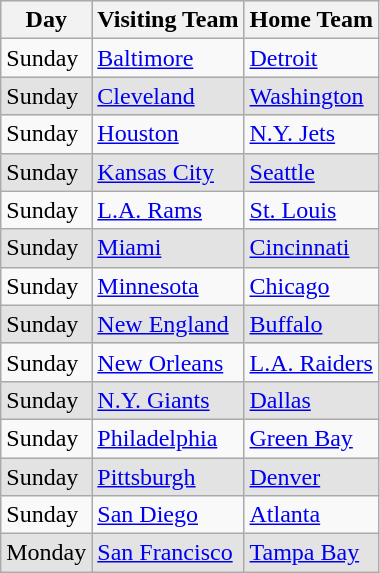<table class="wikitable">
<tr style="background: #e3e3e3;">
<th>Day</th>
<th>Visiting Team</th>
<th>Home Team</th>
</tr>
<tr>
<td>Sunday</td>
<td><a href='#'>Baltimore</a></td>
<td><a href='#'>Detroit</a></td>
</tr>
<tr style="background: #e3e3e3;">
<td>Sunday</td>
<td><a href='#'>Cleveland</a></td>
<td><a href='#'>Washington</a></td>
</tr>
<tr>
<td>Sunday</td>
<td><a href='#'>Houston</a></td>
<td><a href='#'>N.Y. Jets</a></td>
</tr>
<tr style="background: #e3e3e3;">
<td>Sunday</td>
<td><a href='#'>Kansas City</a></td>
<td><a href='#'>Seattle</a></td>
</tr>
<tr>
<td>Sunday</td>
<td><a href='#'>L.A. Rams</a></td>
<td><a href='#'>St. Louis</a></td>
</tr>
<tr style="background: #e3e3e3;">
<td>Sunday</td>
<td><a href='#'>Miami</a></td>
<td><a href='#'>Cincinnati</a></td>
</tr>
<tr>
<td>Sunday</td>
<td><a href='#'>Minnesota</a></td>
<td><a href='#'>Chicago</a></td>
</tr>
<tr style="background: #e3e3e3;">
<td>Sunday</td>
<td><a href='#'>New England</a></td>
<td><a href='#'>Buffalo</a></td>
</tr>
<tr>
<td>Sunday</td>
<td><a href='#'>New Orleans</a></td>
<td><a href='#'>L.A. Raiders</a></td>
</tr>
<tr style="background: #e3e3e3;">
<td>Sunday</td>
<td><a href='#'>N.Y. Giants</a></td>
<td><a href='#'>Dallas</a></td>
</tr>
<tr>
<td>Sunday</td>
<td><a href='#'>Philadelphia</a></td>
<td><a href='#'>Green Bay</a></td>
</tr>
<tr style="background: #e3e3e3;">
<td>Sunday</td>
<td><a href='#'>Pittsburgh</a></td>
<td><a href='#'>Denver</a></td>
</tr>
<tr>
<td>Sunday</td>
<td><a href='#'>San Diego</a></td>
<td><a href='#'>Atlanta</a></td>
</tr>
<tr style="background: #e3e3e3;">
<td>Monday</td>
<td><a href='#'>San Francisco</a></td>
<td><a href='#'>Tampa Bay</a></td>
</tr>
</table>
